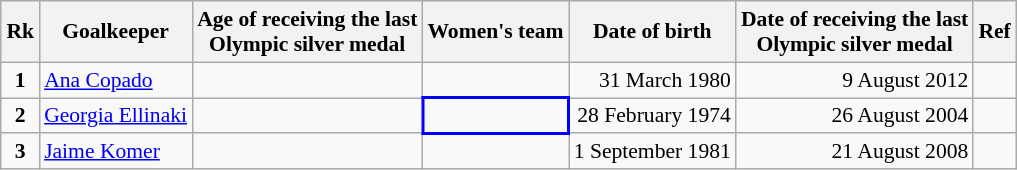<table class="wikitable" style="text-align: center; font-size: 90%; margin-left: 1em;">
<tr>
<th>Rk</th>
<th>Goalkeeper</th>
<th>Age of receiving the last<br>Olympic silver medal</th>
<th>Women's team</th>
<th>Date of birth</th>
<th>Date of receiving the last<br>Olympic silver medal</th>
<th>Ref</th>
</tr>
<tr>
<td><strong>1</strong></td>
<td style="text-align: left;" data-sort-value="Copado, Ana"><a href='#'>Ana Copado</a></td>
<td style="text-align: left;"><strong></strong></td>
<td style="text-align: left;"></td>
<td style="text-align: right;">31 March 1980</td>
<td style="text-align: right;">9 August 2012</td>
<td></td>
</tr>
<tr>
<td><strong>2</strong></td>
<td style="text-align: left;" data-sort-value="Ellinaki, Georgia"><a href='#'>Georgia Ellinaki</a></td>
<td style="text-align: left;"><strong></strong></td>
<td style="border: 2px solid blue; text-align: left;"></td>
<td style="text-align: right;">28 February 1974</td>
<td style="text-align: right;">26 August 2004</td>
<td></td>
</tr>
<tr>
<td><strong>3</strong></td>
<td style="text-align: left;" data-sort-value="Komer, Jaime"><a href='#'>Jaime Komer</a></td>
<td style="text-align: left;"><strong></strong></td>
<td style="text-align: left;"></td>
<td style="text-align: right;">1 September 1981</td>
<td style="text-align: right;">21 August 2008</td>
<td></td>
</tr>
</table>
